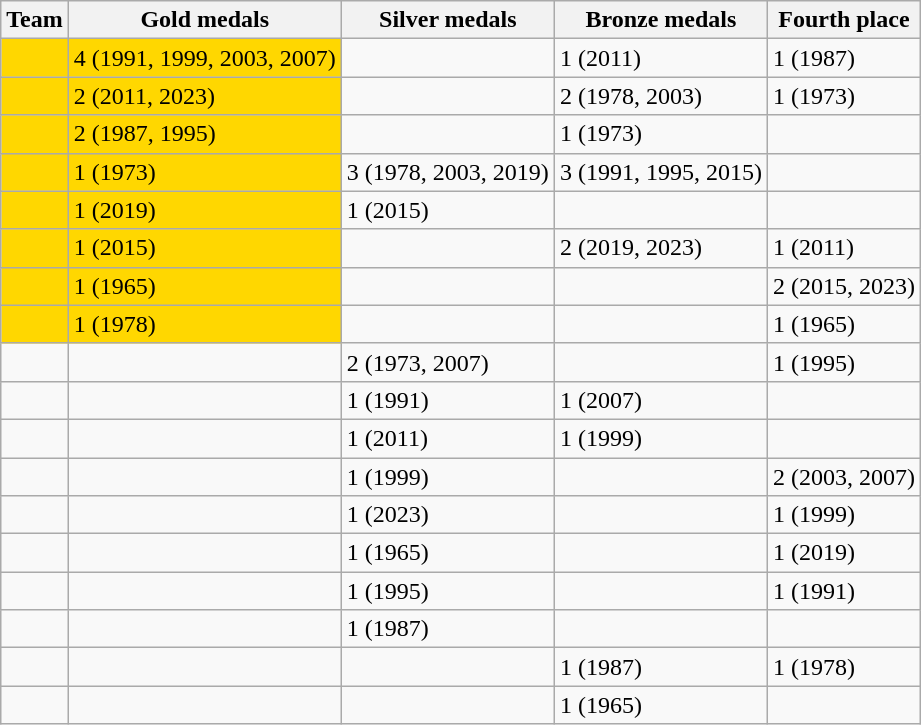<table class=wikitable>
<tr>
<th>Team</th>
<th>Gold medals</th>
<th>Silver medals</th>
<th>Bronze medals</th>
<th>Fourth place</th>
</tr>
<tr>
<td bgcolor=gold></td>
<td bgcolor=gold>4 (1991, 1999, 2003, 2007)</td>
<td></td>
<td>1 (2011)</td>
<td>1 (1987)</td>
</tr>
<tr>
<td bgcolor=gold></td>
<td bgcolor=gold>2 (2011, 2023)</td>
<td></td>
<td>2 (1978, 2003)</td>
<td>1 (1973)</td>
</tr>
<tr>
<td bgcolor=gold></td>
<td bgcolor=gold>2 (1987, 1995)</td>
<td></td>
<td>1 (1973)</td>
<td></td>
</tr>
<tr>
<td bgcolor=gold></td>
<td bgcolor=gold>1 (1973)</td>
<td>3 (1978, 2003, 2019)</td>
<td>3 (1991, 1995, 2015)</td>
<td></td>
</tr>
<tr>
<td bgcolor=gold></td>
<td bgcolor=gold>1 (2019)</td>
<td>1 (2015)</td>
<td></td>
<td></td>
</tr>
<tr>
<td bgcolor=gold></td>
<td bgcolor=gold>1 (2015)</td>
<td></td>
<td>2 (2019, 2023)</td>
<td>1 (2011)</td>
</tr>
<tr>
<td bgcolor=gold></td>
<td bgcolor=gold>1 (1965)</td>
<td></td>
<td></td>
<td>2 (2015, 2023)</td>
</tr>
<tr>
<td bgcolor=gold></td>
<td bgcolor=gold>1 (1978)</td>
<td></td>
<td></td>
<td>1 (1965)</td>
</tr>
<tr>
<td></td>
<td></td>
<td>2 (1973, 2007)</td>
<td></td>
<td>1 (1995)</td>
</tr>
<tr>
<td></td>
<td></td>
<td>1 (1991)</td>
<td>1 (2007)</td>
<td></td>
</tr>
<tr>
<td></td>
<td></td>
<td>1 (2011)</td>
<td>1 (1999)</td>
<td></td>
</tr>
<tr>
<td></td>
<td></td>
<td>1 (1999)</td>
<td></td>
<td>2 (2003, 2007)</td>
</tr>
<tr>
<td></td>
<td></td>
<td>1 (2023)</td>
<td></td>
<td>1 (1999)</td>
</tr>
<tr>
<td></td>
<td></td>
<td>1 (1965)</td>
<td></td>
<td>1 (2019)</td>
</tr>
<tr>
<td></td>
<td></td>
<td>1 (1995)</td>
<td></td>
<td>1 (1991)</td>
</tr>
<tr>
<td></td>
<td></td>
<td>1 (1987)</td>
<td></td>
<td></td>
</tr>
<tr>
<td></td>
<td></td>
<td></td>
<td>1 (1987)</td>
<td>1 (1978)</td>
</tr>
<tr>
<td></td>
<td></td>
<td></td>
<td>1 (1965)</td>
<td></td>
</tr>
</table>
